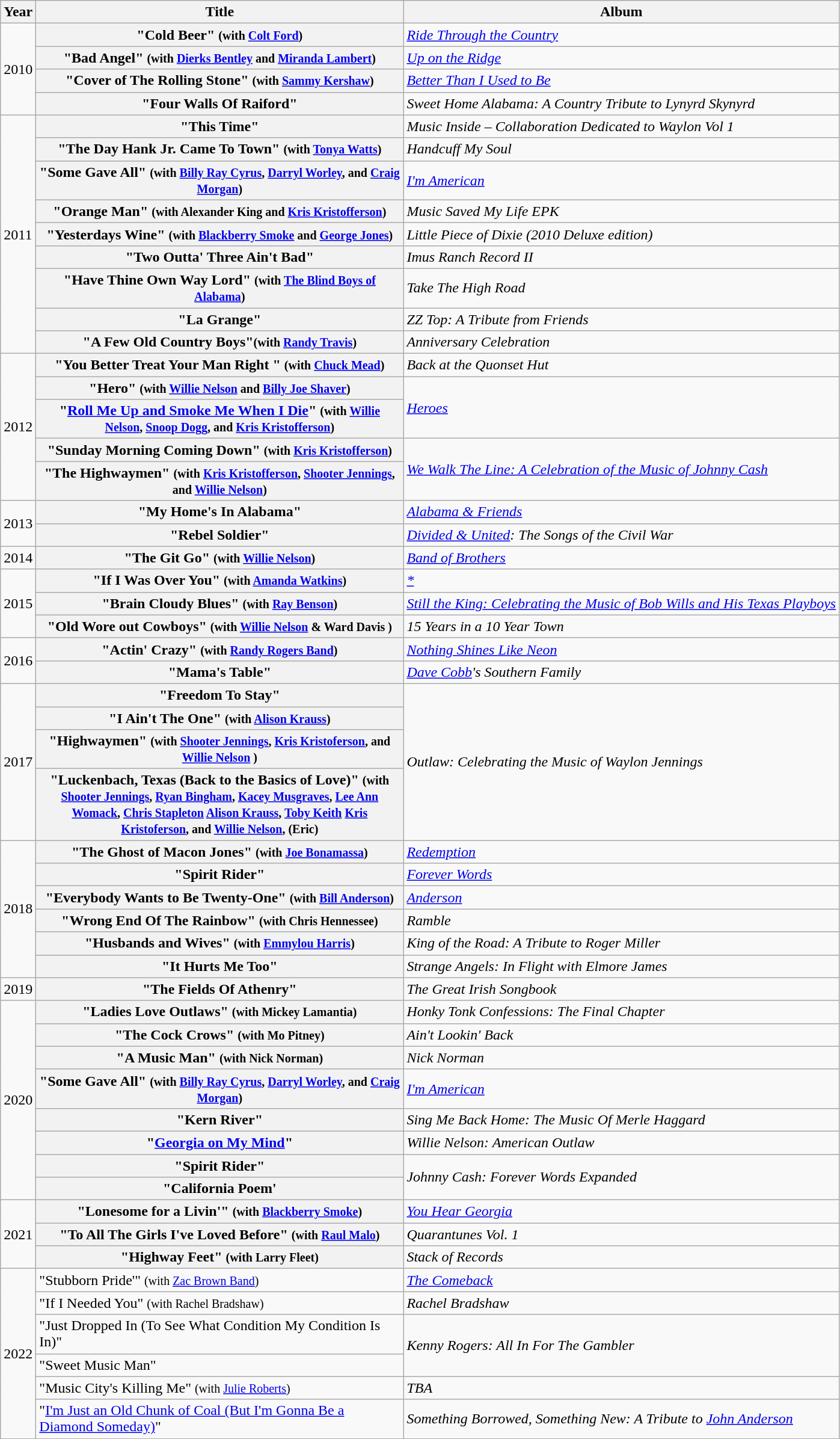<table class="wikitable plainrowheaders">
<tr>
<th>Year</th>
<th style="width:25em;">Title</th>
<th>Album</th>
</tr>
<tr>
<td rowspan="4">2010</td>
<th scope="row">"Cold Beer" <small>(with <a href='#'>Colt Ford</a>)</small></th>
<td><em><a href='#'>Ride Through the Country</a></em></td>
</tr>
<tr>
<th scope="row">"Bad Angel" <small>(with <a href='#'>Dierks Bentley</a> and <a href='#'>Miranda Lambert</a>) </small></th>
<td><em><a href='#'>Up on the Ridge</a></em></td>
</tr>
<tr>
<th scope="row">"Cover of The Rolling Stone" <small>(with <a href='#'>Sammy Kershaw</a>)</small></th>
<td><em><a href='#'>Better Than I Used to Be</a></em></td>
</tr>
<tr>
<th scope="row">"Four Walls Of Raiford"</th>
<td><em>Sweet Home Alabama: A Country Tribute to Lynyrd Skynyrd</em></td>
</tr>
<tr>
<td rowspan="9">2011</td>
<th scope="row">"This Time"</th>
<td><em>Music Inside – Collaboration Dedicated to Waylon Vol 1</em></td>
</tr>
<tr>
<th scope="row">"The Day Hank Jr. Came To Town" <small>(with <a href='#'>Tonya Watts</a>) </small></th>
<td><em>Handcuff My Soul</em></td>
</tr>
<tr>
<th scope="row">"Some Gave All" <small>(with <a href='#'>Billy Ray Cyrus</a>, <a href='#'>Darryl Worley</a>, and <a href='#'>Craig Morgan</a>)</small></th>
<td><em><a href='#'>I'm American</a></em></td>
</tr>
<tr>
<th scope="row">"Orange Man" <small>(with Alexander King and <a href='#'>Kris Kristofferson</a>)</small></th>
<td><em>Music Saved My Life EPK</em></td>
</tr>
<tr>
<th scope="row">"Yesterdays Wine" <small>(with <a href='#'>Blackberry Smoke</a> and <a href='#'>George Jones</a>) </small></th>
<td><em>Little Piece of Dixie (2010 Deluxe edition)</em></td>
</tr>
<tr>
<th scope="row">"Two Outta' Three Ain't Bad"</th>
<td><em>Imus Ranch Record II</em></td>
</tr>
<tr>
<th scope="row">"Have Thine Own Way Lord" <small>(with <a href='#'>The Blind Boys of Alabama</a>) </small></th>
<td><em>Take The High Road</em></td>
</tr>
<tr>
<th scope="row">"La Grange"</th>
<td><em>ZZ Top: A Tribute from Friends</em></td>
</tr>
<tr>
<th scope="row">"A Few Old Country Boys"<small>(with <a href='#'>Randy Travis</a>) </small></th>
<td><em>Anniversary Celebration</em></td>
</tr>
<tr>
<td rowspan="5">2012</td>
<th scope="row">"You Better Treat Your Man Right " <small>(with <a href='#'>Chuck Mead</a>) </small></th>
<td><em>Back at the Quonset Hut</em></td>
</tr>
<tr>
<th scope="row">"Hero" <small>(with <a href='#'>Willie Nelson</a> and <a href='#'>Billy Joe Shaver</a>) </small></th>
<td rowspan="2"><a href='#'><em>Heroes</em></a></td>
</tr>
<tr>
<th scope="row">"<a href='#'>Roll Me Up and Smoke Me When I Die</a>" <small>(with <a href='#'>Willie Nelson</a>, <a href='#'>Snoop Dogg</a>, and <a href='#'>Kris Kristofferson</a>) </small></th>
</tr>
<tr>
<th scope="row">"Sunday Morning Coming Down" <small>(with <a href='#'>Kris Kristofferson</a>)</small></th>
<td rowspan="2"><em><a href='#'>We Walk The Line: A Celebration of the Music of Johnny Cash</a></em></td>
</tr>
<tr>
<th scope="row">"The Highwaymen" <small>(with <a href='#'>Kris Kristofferson</a>, <a href='#'>Shooter Jennings</a>, and <a href='#'>Willie Nelson</a>)</small></th>
</tr>
<tr>
<td rowspan="2">2013</td>
<th scope="row">"My Home's In Alabama"</th>
<td><em><a href='#'>Alabama & Friends</a></em></td>
</tr>
<tr>
<th scope="row">"Rebel Soldier"</th>
<td><em><a href='#'>Divided & United</a>: The Songs of the Civil War</em></td>
</tr>
<tr>
<td scope="row">2014</td>
<th scope="row">"The Git Go" <small>(with <a href='#'>Willie Nelson</a>)</small></th>
<td><em><a href='#'>Band of Brothers</a></em></td>
</tr>
<tr>
<td rowspan="3">2015</td>
<th scope="row">"If I Was Over You" <small>(with <a href='#'>Amanda Watkins</a>)</small></th>
<td><em><a href='#'>*</a></em></td>
</tr>
<tr>
<th scope="row">"Brain Cloudy Blues" <small>(with <a href='#'>Ray Benson</a>)</small></th>
<td><em><a href='#'>Still the King: Celebrating the Music of Bob Wills and His Texas Playboys</a></em></td>
</tr>
<tr>
<th scope="row">"Old Wore out Cowboys" <small>(with <a href='#'>Willie Nelson</a> & Ward Davis )</small></th>
<td><em>15 Years in a 10 Year Town</em></td>
</tr>
<tr>
<td rowspan="2">2016</td>
<th scope="row">"Actin' Crazy" <small>(with <a href='#'>Randy Rogers Band</a>)</small></th>
<td><em><a href='#'>Nothing Shines Like Neon</a></em></td>
</tr>
<tr>
<th scope="row">"Mama's Table"</th>
<td><em><a href='#'>Dave Cobb</a>'s Southern Family</em></td>
</tr>
<tr>
<td rowspan="4">2017</td>
<th scope="row">"Freedom To Stay"</th>
<td rowspan="4"><em>Outlaw: Celebrating the Music of Waylon Jennings</em></td>
</tr>
<tr>
<th scope="row">"I Ain't The One" <small>(with <a href='#'>Alison Krauss</a>)</small></th>
</tr>
<tr>
<th scope="row">"Highwaymen" <small>(with <a href='#'>Shooter Jennings</a>, <a href='#'>Kris Kristoferson</a>, and <a href='#'>Willie Nelson</a> )</small></th>
</tr>
<tr>
<th scope="row">"Luckenbach, Texas (Back to the Basics of Love)" <small>(with <a href='#'>Shooter Jennings</a>, <a href='#'>Ryan Bingham</a>, <a href='#'>Kacey Musgraves</a>, <a href='#'>Lee Ann Womack</a>, <a href='#'>Chris Stapleton</a> <a href='#'>Alison Krauss</a>, <a href='#'>Toby Keith</a> <a href='#'>Kris Kristoferson</a>, and <a href='#'>Willie Nelson</a>, (Eric)</small></th>
</tr>
<tr>
<td rowspan="6">2018</td>
<th scope="row">"The Ghost of Macon Jones" <small>(with <a href='#'>Joe Bonamassa</a>)</small></th>
<td><em><a href='#'>Redemption</a></em></td>
</tr>
<tr>
<th scope="row">"Spirit Rider"</th>
<td><em><a href='#'>Forever Words</a></em></td>
</tr>
<tr>
<th scope="row">"Everybody Wants to Be Twenty-One" <small>(with <a href='#'>Bill Anderson</a>)</small></th>
<td><em><a href='#'>Anderson</a></em></td>
</tr>
<tr>
<th scope="row">"Wrong End Of The Rainbow" <small>(with Chris Hennessee)</small></th>
<td><em>Ramble</em></td>
</tr>
<tr>
<th scope="row">"Husbands and Wives" <small>(with <a href='#'>Emmylou Harris</a>)</small></th>
<td><em>King of the Road: A Tribute to Roger Miller</em></td>
</tr>
<tr>
<th scope="row">"It Hurts Me Too"</th>
<td><em>Strange Angels: In Flight with Elmore James</em></td>
</tr>
<tr>
<td scope="row">2019</td>
<th scope="row">"The Fields Of Athenry"</th>
<td><em>The Great Irish Songbook</em></td>
</tr>
<tr>
<td rowspan="8">2020</td>
<th scope="row">"Ladies Love Outlaws" <small>(with Mickey Lamantia)</small></th>
<td><em>Honky Tonk Confessions: The Final Chapter</em></td>
</tr>
<tr>
<th scope="row">"The Cock Crows" <small>(with Mo Pitney) </small></th>
<td><em>Ain't Lookin' Back</em></td>
</tr>
<tr>
<th scope="row">"A Music Man" <small>(with Nick Norman) </small></th>
<td><em>Nick Norman</em></td>
</tr>
<tr>
<th scope="row">"Some Gave All" <small>(with <a href='#'>Billy Ray Cyrus</a>, <a href='#'>Darryl Worley</a>, and <a href='#'>Craig Morgan</a>)</small></th>
<td><em><a href='#'>I'm American</a></em></td>
</tr>
<tr>
<th scope="row">"Kern River"</th>
<td><em>Sing Me Back Home: The Music Of Merle Haggard </em></td>
</tr>
<tr>
<th scope="row">"<a href='#'>Georgia on My Mind</a>"</th>
<td><em>Willie Nelson: American Outlaw</em></td>
</tr>
<tr>
<th scope="row">"Spirit Rider"</th>
<td rowspan="2"><em>Johnny Cash: Forever Words Expanded</em></td>
</tr>
<tr>
<th scope="row">"California Poem'</th>
</tr>
<tr>
<td rowspan="3">2021</td>
<th scope="row">"Lonesome for a Livin'" <small>(with <a href='#'>Blackberry Smoke</a>)</small></th>
<td><em><a href='#'>You Hear Georgia</a></em></td>
</tr>
<tr>
<th scope="row">"To All The Girls I've Loved Before" <small>(with <a href='#'>Raul Malo</a>) </small></th>
<td><em>Quarantunes Vol. 1</em></td>
</tr>
<tr>
<th scope="row">"Highway Feet" <small>(with Larry Fleet) </small></th>
<td><em>Stack of Records</em></td>
</tr>
<tr>
<td rowspan="6">2022</td>
<td>"Stubborn Pride'" <small>(with <a href='#'>Zac Brown Band</a>)</small></td>
<td><em><a href='#'>The Comeback</a></em></td>
</tr>
<tr>
<td>"If I Needed You" <small>(with Rachel Bradshaw)</small></td>
<td><em>Rachel Bradshaw</em></td>
</tr>
<tr>
<td>"Just Dropped In (To See What Condition My Condition Is In)"</td>
<td rowspan="2"><em>Kenny Rogers: All In For The Gambler </em></td>
</tr>
<tr>
<td>"Sweet Music Man"</td>
</tr>
<tr>
<td>"Music City's Killing Me" <small>(with <a href='#'>Julie Roberts</a>)</small></td>
<td><em>TBA</em></td>
</tr>
<tr>
<td>"<a href='#'>I'm Just an Old Chunk of Coal (But I'm Gonna Be a Diamond Someday)</a>"</td>
<td><em>Something Borrowed, Something New: A Tribute to <a href='#'>John Anderson</a></em></td>
</tr>
</table>
